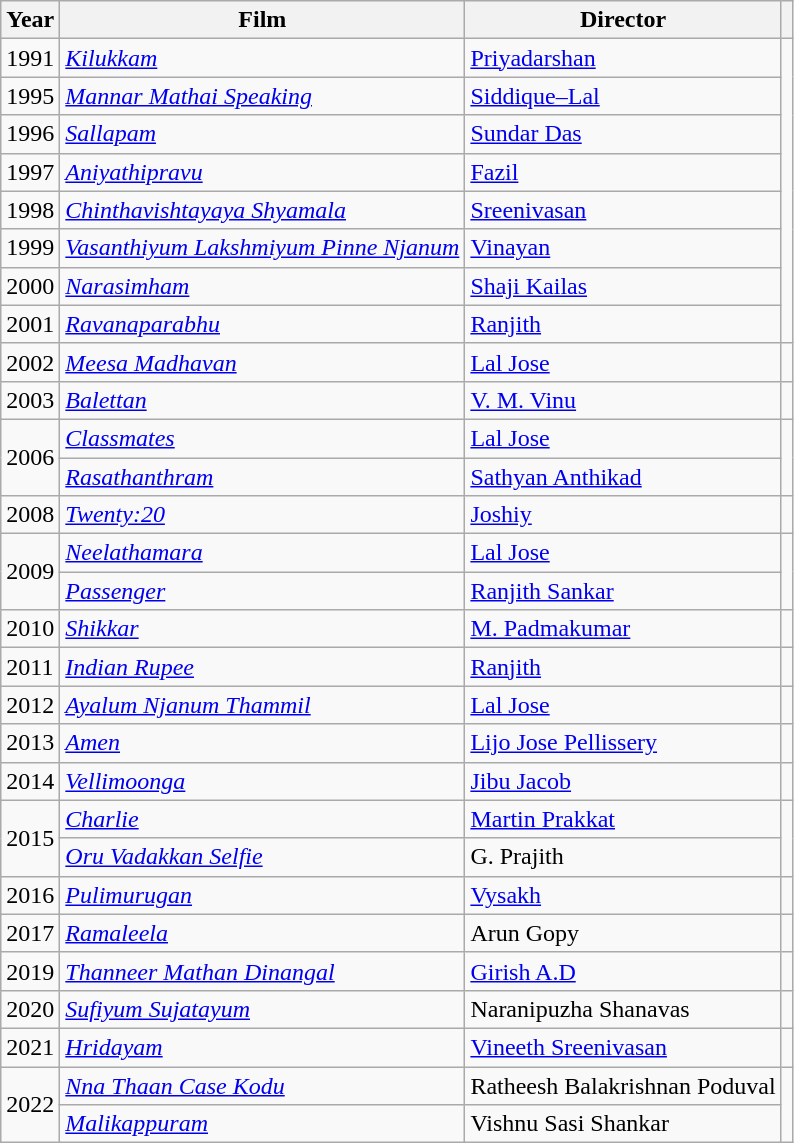<table class="wikitable">
<tr>
<th>Year</th>
<th>Film</th>
<th>Director</th>
<th></th>
</tr>
<tr>
<td>1991</td>
<td><em><a href='#'>Kilukkam</a></em></td>
<td><a href='#'>Priyadarshan</a></td>
<td rowspan=8></td>
</tr>
<tr>
<td>1995</td>
<td><em><a href='#'>Mannar Mathai Speaking</a></em></td>
<td><a href='#'>Siddique–Lal</a></td>
</tr>
<tr>
<td>1996</td>
<td><em><a href='#'>Sallapam</a></em></td>
<td><a href='#'>Sundar Das</a></td>
</tr>
<tr>
<td>1997</td>
<td><em><a href='#'>Aniyathipravu</a></em></td>
<td><a href='#'>Fazil</a></td>
</tr>
<tr>
<td>1998</td>
<td><em><a href='#'>Chinthavishtayaya Shyamala</a></em></td>
<td><a href='#'>Sreenivasan</a></td>
</tr>
<tr>
<td>1999</td>
<td><em><a href='#'>Vasanthiyum Lakshmiyum Pinne Njanum</a></em></td>
<td><a href='#'>Vinayan</a></td>
</tr>
<tr>
<td>2000</td>
<td><em><a href='#'>Narasimham</a></em></td>
<td><a href='#'>Shaji Kailas</a></td>
</tr>
<tr>
<td>2001</td>
<td><em><a href='#'>Ravanaparabhu</a></em></td>
<td><a href='#'>Ranjith</a></td>
</tr>
<tr>
<td>2002</td>
<td><em><a href='#'>Meesa Madhavan</a></em></td>
<td><a href='#'>Lal Jose</a></td>
<td></td>
</tr>
<tr>
<td>2003</td>
<td><em><a href='#'>Balettan</a></em></td>
<td><a href='#'>V. M. Vinu</a></td>
<td></td>
</tr>
<tr>
<td rowspan=2>2006</td>
<td><em><a href='#'>Classmates</a></em></td>
<td><a href='#'>Lal Jose</a></td>
<td rowspan=2></td>
</tr>
<tr>
<td><em><a href='#'>Rasathanthram</a></em></td>
<td><a href='#'>Sathyan Anthikad</a></td>
</tr>
<tr>
<td>2008</td>
<td><em><a href='#'>Twenty:20</a></em></td>
<td><a href='#'>Joshiy</a></td>
<td></td>
</tr>
<tr>
<td rowspan=2>2009</td>
<td><em><a href='#'>Neelathamara</a></em></td>
<td><a href='#'>Lal Jose</a></td>
<td rowspan=2></td>
</tr>
<tr>
<td><em><a href='#'>Passenger</a></em></td>
<td><a href='#'>Ranjith Sankar</a></td>
</tr>
<tr>
<td>2010</td>
<td><em><a href='#'>Shikkar</a></em></td>
<td><a href='#'>M. Padmakumar</a></td>
<td></td>
</tr>
<tr>
<td>2011</td>
<td><em><a href='#'>Indian Rupee</a></em></td>
<td><a href='#'>Ranjith</a></td>
<td></td>
</tr>
<tr>
<td>2012</td>
<td><em><a href='#'>Ayalum Njanum Thammil</a></em></td>
<td><a href='#'>Lal Jose</a></td>
<td></td>
</tr>
<tr>
<td>2013</td>
<td><em><a href='#'>Amen</a></em></td>
<td><a href='#'>Lijo Jose Pellissery</a></td>
<td></td>
</tr>
<tr>
<td>2014</td>
<td><em><a href='#'>Vellimoonga</a></em></td>
<td><a href='#'>Jibu Jacob</a></td>
<td></td>
</tr>
<tr>
<td rowspan=2>2015</td>
<td><em><a href='#'>Charlie</a></em></td>
<td><a href='#'>Martin Prakkat</a></td>
<td rowspan=2></td>
</tr>
<tr>
<td><em><a href='#'>Oru Vadakkan Selfie</a></em></td>
<td>G. Prajith</td>
</tr>
<tr>
<td>2016</td>
<td><em><a href='#'>Pulimurugan</a></em></td>
<td><a href='#'>Vysakh</a></td>
<td></td>
</tr>
<tr>
<td>2017</td>
<td><em><a href='#'>Ramaleela</a></em></td>
<td>Arun Gopy</td>
<td></td>
</tr>
<tr>
<td>2019</td>
<td><em><a href='#'>Thanneer Mathan Dinangal</a></em></td>
<td><a href='#'>Girish A.D</a></td>
<td></td>
</tr>
<tr>
<td>2020</td>
<td><em><a href='#'>Sufiyum Sujatayum</a></em></td>
<td>Naranipuzha Shanavas</td>
<td></td>
</tr>
<tr>
<td>2021</td>
<td><em><a href='#'>Hridayam</a></em></td>
<td><a href='#'>Vineeth Sreenivasan</a></td>
<td></td>
</tr>
<tr>
<td rowspan=2>2022</td>
<td><em><a href='#'>Nna Thaan Case Kodu</a></em></td>
<td>Ratheesh Balakrishnan Poduval</td>
<td rowspan=2></td>
</tr>
<tr>
<td><em><a href='#'>Malikappuram</a></em></td>
<td>Vishnu Sasi Shankar</td>
</tr>
</table>
